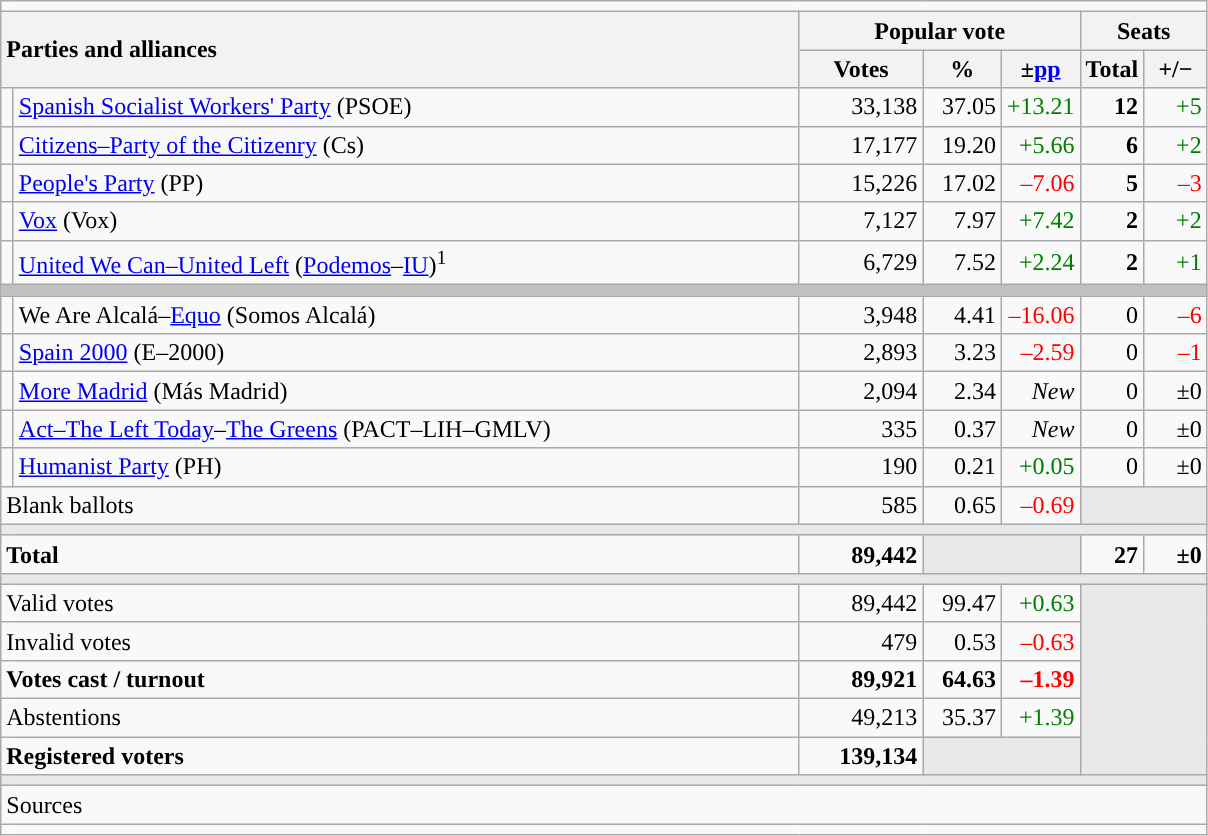<table class="wikitable" style="text-align:right;">
<tr>
<td colspan="7"></td>
</tr>
<tr>
<th style="text-align:left;" rowspan="2" colspan="2" width="525">Parties and alliances</th>
<th colspan="3">Popular vote</th>
<th colspan="2">Seats</th>
</tr>
<tr>
<th width="75">Votes</th>
<th width="45">%</th>
<th width="45">±<a href='#'>pp</a></th>
<th width="35">Total</th>
<th width="35">+/−</th>
</tr>
<tr>
<td width="1" style="color:inherit;background:"></td>
<td align="left"><a href='#'>Spanish Socialist Workers' Party</a> (PSOE)</td>
<td>33,138</td>
<td>37.05</td>
<td style="color:green;">+13.21</td>
<td><strong>12</strong></td>
<td style="color:green;">+5</td>
</tr>
<tr>
<td style="color:inherit;background:"></td>
<td align="left"><a href='#'>Citizens–Party of the Citizenry</a> (Cs)</td>
<td>17,177</td>
<td>19.20</td>
<td style="color:green;">+5.66</td>
<td><strong>6</strong></td>
<td style="color:green;">+2</td>
</tr>
<tr>
<td style="color:inherit;background:"></td>
<td align="left"><a href='#'>People's Party</a> (PP)</td>
<td>15,226</td>
<td>17.02</td>
<td style="color:red;">–7.06</td>
<td><strong>5</strong></td>
<td style="color:red;">–3</td>
</tr>
<tr>
<td style="color:inherit;background:"></td>
<td align="left"><a href='#'>Vox</a> (Vox)</td>
<td>7,127</td>
<td>7.97</td>
<td style="color:green;">+7.42</td>
<td><strong>2</strong></td>
<td style="color:green;">+2</td>
</tr>
<tr>
<td style="color:inherit;background:"></td>
<td align="left"><a href='#'>United We Can–United Left</a> (<a href='#'>Podemos</a>–<a href='#'>IU</a>)<sup>1</sup></td>
<td>6,729</td>
<td>7.52</td>
<td style="color:green;">+2.24</td>
<td><strong>2</strong></td>
<td style="color:green;">+1</td>
</tr>
<tr>
<td colspan="7" bgcolor="#C0C0C0"></td>
</tr>
<tr>
<td style="color:inherit;background:"></td>
<td align="left">We Are Alcalá–<a href='#'>Equo</a> (Somos Alcalá)</td>
<td>3,948</td>
<td>4.41</td>
<td style="color:red;">–16.06</td>
<td>0</td>
<td style="color:red;">–6</td>
</tr>
<tr>
<td style="color:inherit;background:"></td>
<td align="left"><a href='#'>Spain 2000</a> (E–2000)</td>
<td>2,893</td>
<td>3.23</td>
<td style="color:red;">–2.59</td>
<td>0</td>
<td style="color:red;">–1</td>
</tr>
<tr>
<td style="color:inherit;background:"></td>
<td align="left"><a href='#'>More Madrid</a> (Más Madrid)</td>
<td>2,094</td>
<td>2.34</td>
<td><em>New</em></td>
<td>0</td>
<td>±0</td>
</tr>
<tr>
<td style="color:inherit;background:"></td>
<td align="left"><a href='#'>Act–The Left Today</a>–<a href='#'>The Greens</a> (PACT–LIH–GMLV)</td>
<td>335</td>
<td>0.37</td>
<td><em>New</em></td>
<td>0</td>
<td>±0</td>
</tr>
<tr>
<td style="color:inherit;background:"></td>
<td align="left"><a href='#'>Humanist Party</a> (PH)</td>
<td>190</td>
<td>0.21</td>
<td style="color:green;">+0.05</td>
<td>0</td>
<td>±0</td>
</tr>
<tr>
<td align="left" colspan="2">Blank ballots</td>
<td>585</td>
<td>0.65</td>
<td style="color:red;">–0.69</td>
<td bgcolor="#E9E9E9" colspan="2"></td>
</tr>
<tr>
<td colspan="7" bgcolor="#E9E9E9"></td>
</tr>
<tr style="font-weight:bold;">
<td align="left" colspan="2">Total</td>
<td>89,442</td>
<td bgcolor="#E9E9E9" colspan="2"></td>
<td>27</td>
<td>±0</td>
</tr>
<tr>
<td colspan="7" bgcolor="#E9E9E9"></td>
</tr>
<tr>
<td align="left" colspan="2">Valid votes</td>
<td>89,442</td>
<td>99.47</td>
<td style="color:green;">+0.63</td>
<td bgcolor="#E9E9E9" colspan="2" rowspan="5"></td>
</tr>
<tr>
<td align="left" colspan="2">Invalid votes</td>
<td>479</td>
<td>0.53</td>
<td style="color:red;">–0.63</td>
</tr>
<tr style="font-weight:bold;">
<td align="left" colspan="2">Votes cast / turnout</td>
<td>89,921</td>
<td>64.63</td>
<td style="color:red;">–1.39</td>
</tr>
<tr>
<td align="left" colspan="2">Abstentions</td>
<td>49,213</td>
<td>35.37</td>
<td style="color:green;">+1.39</td>
</tr>
<tr style="font-weight:bold;">
<td align="left" colspan="2">Registered voters</td>
<td>139,134</td>
<td bgcolor="#E9E9E9" colspan="2"></td>
</tr>
<tr>
<td colspan="7" bgcolor="#E9E9E9"></td>
</tr>
<tr>
<td align="left" colspan="7">Sources</td>
</tr>
<tr>
<td colspan="7" style="text-align:left; max-width:790px;"></td>
</tr>
</table>
